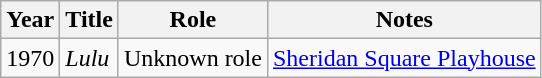<table class="wikitable">
<tr>
<th>Year</th>
<th>Title</th>
<th>Role</th>
<th>Notes</th>
</tr>
<tr>
<td>1970</td>
<td><em>Lulu</em></td>
<td>Unknown role</td>
<td><a href='#'>Sheridan Square Playhouse</a></td>
</tr>
</table>
